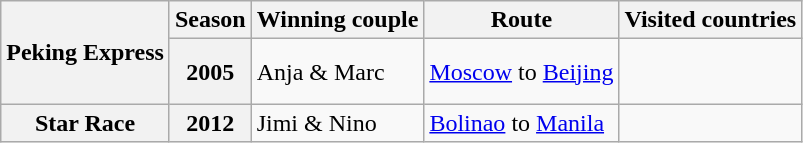<table class="wikitable">
<tr>
<th rowspan="2">Peking Express</th>
<th>Season</th>
<th>Winning couple</th>
<th>Route</th>
<th>Visited countries</th>
</tr>
<tr>
<th>2005</th>
<td>Anja & Marc</td>
<td><a href='#'>Moscow</a> to <a href='#'>Beijing</a></td>
<td><br><br></td>
</tr>
<tr>
<th>Star Race</th>
<th>2012</th>
<td>Jimi & Nino</td>
<td><a href='#'>Bolinao</a> to <a href='#'>Manila</a></td>
<td></td>
</tr>
</table>
